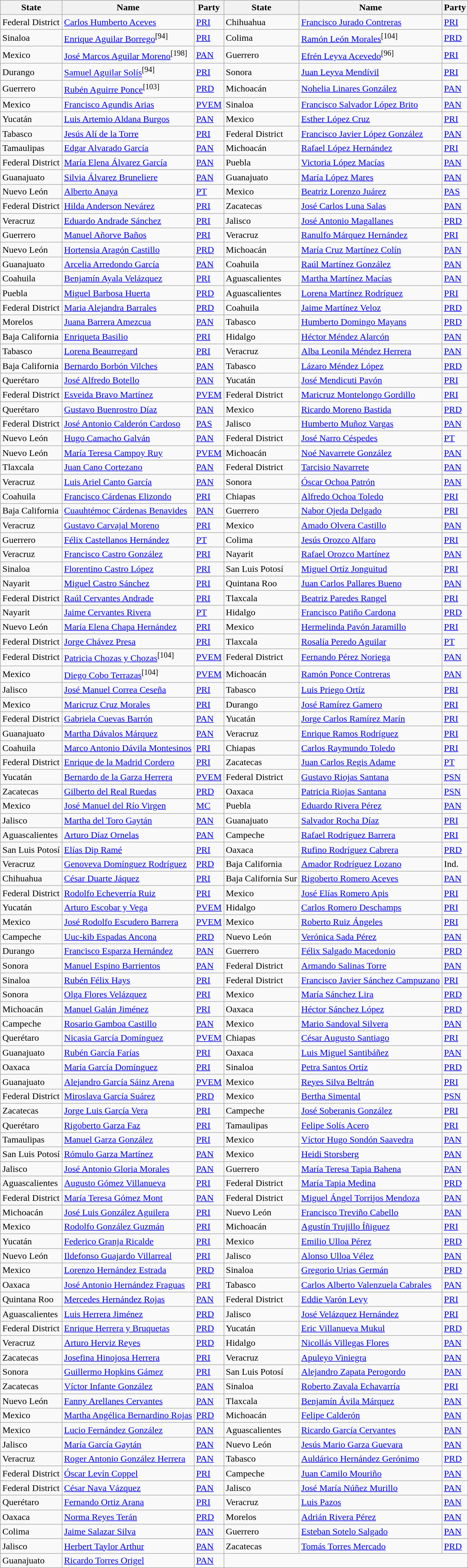<table class="wikitable">
<tr>
<th>State</th>
<th>Name</th>
<th>Party</th>
<th>State</th>
<th>Name</th>
<th>Party</th>
</tr>
<tr>
<td>Federal District</td>
<td><a href='#'>Carlos Humberto Aceves</a></td>
<td><a href='#'>PRI</a></td>
<td>Chihuahua</td>
<td><a href='#'>Francisco Jurado Contreras</a></td>
<td><a href='#'>PRI</a></td>
</tr>
<tr>
<td>Sinaloa</td>
<td><a href='#'>Enrique Aguilar Borrego</a><sup>[94]</sup></td>
<td><a href='#'>PRI</a></td>
<td>Colima</td>
<td><a href='#'>Ramón León Morales</a><sup>[104]</sup></td>
<td><a href='#'>PRD</a></td>
</tr>
<tr>
<td>Mexico</td>
<td><a href='#'>José Marcos Aguilar Moreno</a><sup>[198]</sup></td>
<td><a href='#'>PAN</a></td>
<td>Guerrero</td>
<td><a href='#'>Efrén Leyva Acevedo</a><sup>[96]</sup></td>
<td><a href='#'>PRI</a></td>
</tr>
<tr>
<td>Durango</td>
<td><a href='#'>Samuel Aguilar Solís</a><sup>[94]</sup></td>
<td><a href='#'>PRI</a></td>
<td>Sonora</td>
<td><a href='#'>Juan Leyva Mendívil</a></td>
<td><a href='#'>PRI</a></td>
</tr>
<tr>
<td>Guerrero</td>
<td><a href='#'>Rubén Aguirre Ponce</a><sup>[103]</sup></td>
<td><a href='#'>PRD</a></td>
<td>Michoacán</td>
<td><a href='#'>Nohelia Linares González</a></td>
<td><a href='#'>PAN</a></td>
</tr>
<tr>
<td>Mexico</td>
<td><a href='#'>Francisco Agundis Arias</a></td>
<td><a href='#'>PVEM</a></td>
<td>Sinaloa</td>
<td><a href='#'>Francisco Salvador López Brito</a></td>
<td><a href='#'>PAN</a></td>
</tr>
<tr>
<td>Yucatán</td>
<td><a href='#'>Luis Artemio Aldana Burgos</a></td>
<td><a href='#'>PAN</a></td>
<td>Mexico</td>
<td><a href='#'>Esther López Cruz</a></td>
<td><a href='#'>PRI</a></td>
</tr>
<tr>
<td>Tabasco</td>
<td><a href='#'>Jesús Alí de la Torre</a></td>
<td><a href='#'>PRI</a></td>
<td>Federal District</td>
<td><a href='#'>Francisco Javier López González</a></td>
<td><a href='#'>PAN</a></td>
</tr>
<tr>
<td>Tamaulipas</td>
<td><a href='#'>Edgar Alvarado García</a></td>
<td><a href='#'>PAN</a></td>
<td>Michoacán</td>
<td><a href='#'>Rafael López Hernández</a></td>
<td><a href='#'>PRI</a></td>
</tr>
<tr>
<td>Federal District</td>
<td><a href='#'>María Elena Álvarez García</a></td>
<td><a href='#'>PAN</a></td>
<td>Puebla</td>
<td><a href='#'>Victoria López Macías</a></td>
<td><a href='#'>PAN</a></td>
</tr>
<tr>
<td>Guanajuato</td>
<td><a href='#'>Silvia Álvarez Bruneliere</a></td>
<td><a href='#'>PAN</a></td>
<td>Guanajuato</td>
<td><a href='#'>María López Mares</a></td>
<td><a href='#'>PAN</a></td>
</tr>
<tr>
<td>Nuevo León</td>
<td><a href='#'>Alberto Anaya</a></td>
<td><a href='#'>PT</a></td>
<td>Mexico</td>
<td><a href='#'>Beatriz Lorenzo Juárez</a></td>
<td><a href='#'>PAS</a></td>
</tr>
<tr>
<td>Federal District</td>
<td><a href='#'>Hilda Anderson Nevárez</a></td>
<td><a href='#'>PRI</a></td>
<td>Zacatecas</td>
<td><a href='#'>José Carlos Luna Salas</a></td>
<td><a href='#'>PAN</a></td>
</tr>
<tr>
<td>Veracruz</td>
<td><a href='#'>Eduardo Andrade Sánchez</a></td>
<td><a href='#'>PRI</a></td>
<td>Jalisco</td>
<td><a href='#'>José Antonio Magallanes</a></td>
<td><a href='#'>PRD</a></td>
</tr>
<tr>
<td>Guerrero</td>
<td><a href='#'>Manuel Añorve Baños</a></td>
<td><a href='#'>PRI</a></td>
<td>Veracruz</td>
<td><a href='#'>Ranulfo Márquez Hernández</a></td>
<td><a href='#'>PRI</a></td>
</tr>
<tr>
<td>Nuevo León</td>
<td><a href='#'>Hortensia Aragón Castillo</a></td>
<td><a href='#'>PRD</a></td>
<td>Michoacán</td>
<td><a href='#'>María Cruz Martínez Colín</a></td>
<td><a href='#'>PAN</a></td>
</tr>
<tr>
<td>Guanajuato</td>
<td><a href='#'>Arcelia Arredondo García</a></td>
<td><a href='#'>PAN</a></td>
<td>Coahuila</td>
<td><a href='#'>Raúl Martínez González</a></td>
<td><a href='#'>PAN</a></td>
</tr>
<tr>
<td>Coahuila</td>
<td><a href='#'>Benjamín Ayala Velázquez</a></td>
<td><a href='#'>PRI</a></td>
<td>Aguascalientes</td>
<td><a href='#'>Martha Martínez Macías</a></td>
<td><a href='#'>PAN</a></td>
</tr>
<tr>
<td>Puebla</td>
<td><a href='#'>Miguel Barbosa Huerta</a></td>
<td><a href='#'>PRD</a></td>
<td>Aguascalientes</td>
<td><a href='#'>Lorena Martínez Rodríguez</a></td>
<td><a href='#'>PRI</a></td>
</tr>
<tr>
<td>Federal District</td>
<td><a href='#'>Maria Alejandra Barrales</a></td>
<td><a href='#'>PRD</a></td>
<td>Coahuila</td>
<td><a href='#'>Jaime Martínez Veloz</a></td>
<td><a href='#'>PRD</a></td>
</tr>
<tr>
<td>Morelos</td>
<td><a href='#'>Juana Barrera Amezcua</a></td>
<td><a href='#'>PAN</a></td>
<td>Tabasco</td>
<td><a href='#'>Humberto Domingo Mayans</a></td>
<td><a href='#'>PRD</a></td>
</tr>
<tr>
<td>Baja California</td>
<td><a href='#'>Enriqueta Basilio</a></td>
<td><a href='#'>PRI</a></td>
<td>Hidalgo</td>
<td><a href='#'>Héctor Méndez Alarcón</a></td>
<td><a href='#'>PAN</a></td>
</tr>
<tr>
<td>Tabasco</td>
<td><a href='#'>Lorena Beaurregard</a></td>
<td><a href='#'>PRI</a></td>
<td>Veracruz</td>
<td><a href='#'>Alba Leonila Méndez Herrera</a></td>
<td><a href='#'>PAN</a></td>
</tr>
<tr>
<td>Baja California</td>
<td><a href='#'>Bernardo Borbón Vilches</a></td>
<td><a href='#'>PAN</a></td>
<td>Tabasco</td>
<td><a href='#'>Lázaro Méndez López</a></td>
<td><a href='#'>PRD</a></td>
</tr>
<tr>
<td>Querétaro</td>
<td><a href='#'>José Alfredo Botello</a></td>
<td><a href='#'>PAN</a></td>
<td>Yucatán</td>
<td><a href='#'>José Mendicuti Pavón</a></td>
<td><a href='#'>PRI</a></td>
</tr>
<tr>
<td>Federal District</td>
<td><a href='#'>Esveida Bravo Martínez</a></td>
<td><a href='#'>PVEM</a></td>
<td>Federal District</td>
<td><a href='#'>Maricruz Montelongo Gordillo</a></td>
<td><a href='#'>PRI</a></td>
</tr>
<tr>
<td>Querétaro</td>
<td><a href='#'>Gustavo Buenrostro Díaz</a></td>
<td><a href='#'>PAN</a></td>
<td>Mexico</td>
<td><a href='#'>Ricardo Moreno Bastida</a></td>
<td><a href='#'>PRD</a></td>
</tr>
<tr>
<td>Federal District</td>
<td><a href='#'>José Antonio Calderón Cardoso</a></td>
<td><a href='#'>PAS</a></td>
<td>Jalisco</td>
<td><a href='#'>Humberto Muñoz Vargas</a></td>
<td><a href='#'>PAN</a></td>
</tr>
<tr>
<td>Nuevo León</td>
<td><a href='#'>Hugo Camacho Galván</a></td>
<td><a href='#'>PAN</a></td>
<td>Federal District</td>
<td><a href='#'>José Narro Céspedes</a></td>
<td><a href='#'>PT</a></td>
</tr>
<tr>
<td>Nuevo León</td>
<td><a href='#'>María Teresa Campoy Ruy</a></td>
<td><a href='#'>PVEM</a></td>
<td>Michoacán</td>
<td><a href='#'>Noé Navarrete González</a></td>
<td><a href='#'>PAN</a></td>
</tr>
<tr>
<td>Tlaxcala</td>
<td><a href='#'>Juan Cano Cortezano</a></td>
<td><a href='#'>PAN</a></td>
<td>Federal District</td>
<td><a href='#'>Tarcisio Navarrete</a></td>
<td><a href='#'>PAN</a></td>
</tr>
<tr>
<td>Veracruz</td>
<td><a href='#'>Luis Ariel Canto García</a></td>
<td><a href='#'>PAN</a></td>
<td>Sonora</td>
<td><a href='#'>Óscar Ochoa Patrón</a></td>
<td><a href='#'>PAN</a></td>
</tr>
<tr>
<td>Coahuila</td>
<td><a href='#'>Francisco Cárdenas Elizondo</a></td>
<td><a href='#'>PRI</a></td>
<td>Chiapas</td>
<td><a href='#'>Alfredo Ochoa Toledo</a></td>
<td><a href='#'>PRI</a></td>
</tr>
<tr>
<td>Baja California</td>
<td><a href='#'>Cuauhtémoc Cárdenas Benavides</a></td>
<td><a href='#'>PAN</a></td>
<td>Guerrero</td>
<td><a href='#'>Nabor Ojeda Delgado</a></td>
<td><a href='#'>PRI</a></td>
</tr>
<tr>
<td>Veracruz</td>
<td><a href='#'>Gustavo Carvajal Moreno</a></td>
<td><a href='#'>PRI</a></td>
<td>Mexico</td>
<td><a href='#'>Amado Olvera Castillo</a></td>
<td><a href='#'>PAN</a></td>
</tr>
<tr>
<td>Guerrero</td>
<td><a href='#'>Félix Castellanos Hernández</a></td>
<td><a href='#'>PT</a></td>
<td>Colima</td>
<td><a href='#'>Jesús Orozco Alfaro</a></td>
<td><a href='#'>PRI</a></td>
</tr>
<tr>
<td>Veracruz</td>
<td><a href='#'>Francisco Castro González</a></td>
<td><a href='#'>PRI</a></td>
<td>Nayarit</td>
<td><a href='#'>Rafael Orozco Martínez</a></td>
<td><a href='#'>PAN</a></td>
</tr>
<tr>
<td>Sinaloa</td>
<td><a href='#'>Florentino Castro López</a></td>
<td><a href='#'>PRI</a></td>
<td>San Luis Potosí</td>
<td><a href='#'>Miguel Ortíz Jonguitud</a></td>
<td><a href='#'>PRI</a></td>
</tr>
<tr>
<td>Nayarit</td>
<td><a href='#'>Miguel Castro Sánchez</a></td>
<td><a href='#'>PRI</a></td>
<td>Quintana Roo</td>
<td><a href='#'>Juan Carlos Pallares Bueno</a></td>
<td><a href='#'>PAN</a></td>
</tr>
<tr>
<td>Federal District</td>
<td><a href='#'>Raúl Cervantes Andrade</a></td>
<td><a href='#'>PRI</a></td>
<td>Tlaxcala</td>
<td><a href='#'>Beatriz Paredes Rangel</a></td>
<td><a href='#'>PRI</a></td>
</tr>
<tr>
<td>Nayarit</td>
<td><a href='#'>Jaime Cervantes Rivera</a></td>
<td><a href='#'>PT</a></td>
<td>Hidalgo</td>
<td><a href='#'>Francisco Patiño Cardona</a></td>
<td><a href='#'>PRD</a></td>
</tr>
<tr>
<td>Nuevo León</td>
<td><a href='#'>María Elena Chapa Hernández</a></td>
<td><a href='#'>PRI</a></td>
<td>Mexico</td>
<td><a href='#'>Hermelinda Pavón Jaramillo</a></td>
<td><a href='#'>PRI</a></td>
</tr>
<tr>
<td>Federal District</td>
<td><a href='#'>Jorge Chávez Presa</a></td>
<td><a href='#'>PRI</a></td>
<td>Tlaxcala</td>
<td><a href='#'>Rosalía Peredo Aguilar</a></td>
<td><a href='#'>PT</a></td>
</tr>
<tr>
<td>Federal District</td>
<td><a href='#'>Patricia Chozas y Chozas</a><sup>[104]</sup></td>
<td><a href='#'>PVEM</a></td>
<td>Federal District</td>
<td><a href='#'>Fernando Pérez Noriega</a></td>
<td><a href='#'>PAN</a></td>
</tr>
<tr>
<td>Mexico</td>
<td><a href='#'>Diego Cobo Terrazas</a><sup>[104]</sup></td>
<td><a href='#'>PVEM</a></td>
<td>Michoacán</td>
<td><a href='#'>Ramón Ponce Contreras</a></td>
<td><a href='#'>PAN</a></td>
</tr>
<tr>
<td>Jalisco</td>
<td><a href='#'>José Manuel Correa Ceseña</a></td>
<td><a href='#'>PRI</a></td>
<td>Tabasco</td>
<td><a href='#'>Luis Priego Ortíz</a></td>
<td><a href='#'>PRI</a></td>
</tr>
<tr>
<td>Mexico</td>
<td><a href='#'>Maricruz Cruz Morales</a></td>
<td><a href='#'>PRI</a></td>
<td>Durango</td>
<td><a href='#'>José Ramírez Gamero</a></td>
<td><a href='#'>PRI</a></td>
</tr>
<tr>
<td>Federal District</td>
<td><a href='#'>Gabriela Cuevas Barrón</a></td>
<td><a href='#'>PAN</a></td>
<td>Yucatán</td>
<td><a href='#'>Jorge Carlos Ramírez Marín</a></td>
<td><a href='#'>PRI</a></td>
</tr>
<tr>
<td>Guanajuato</td>
<td><a href='#'>Martha Dávalos Márquez</a></td>
<td><a href='#'>PAN</a></td>
<td>Veracruz</td>
<td><a href='#'>Enrique Ramos Rodríguez</a></td>
<td><a href='#'>PRI</a></td>
</tr>
<tr>
<td>Coahuila</td>
<td><a href='#'>Marco Antonio Dávila Montesinos</a></td>
<td><a href='#'>PRI</a></td>
<td>Chiapas</td>
<td><a href='#'>Carlos Raymundo Toledo</a></td>
<td><a href='#'>PRI</a></td>
</tr>
<tr>
<td>Federal District</td>
<td><a href='#'>Enrique de la Madrid Cordero</a></td>
<td><a href='#'>PRI</a></td>
<td>Zacatecas</td>
<td><a href='#'>Juan Carlos Regis Adame</a></td>
<td><a href='#'>PT</a></td>
</tr>
<tr>
<td>Yucatán</td>
<td><a href='#'>Bernardo de la Garza Herrera</a></td>
<td><a href='#'>PVEM</a></td>
<td>Federal District</td>
<td><a href='#'>Gustavo Riojas Santana</a></td>
<td><a href='#'>PSN</a></td>
</tr>
<tr>
<td>Zacatecas</td>
<td><a href='#'>Gilberto del Real Ruedas</a></td>
<td><a href='#'>PRD</a></td>
<td>Oaxaca</td>
<td><a href='#'>Patricia Riojas Santana</a></td>
<td><a href='#'>PSN</a></td>
</tr>
<tr>
<td>Mexico</td>
<td><a href='#'>José Manuel del Río Virgen</a></td>
<td><a href='#'>MC</a></td>
<td>Puebla</td>
<td><a href='#'>Eduardo Rivera Pérez</a></td>
<td><a href='#'>PAN</a></td>
</tr>
<tr>
<td>Jalisco</td>
<td><a href='#'>Martha del Toro Gaytán</a></td>
<td><a href='#'>PAN</a></td>
<td>Guanajuato</td>
<td><a href='#'>Salvador Rocha Díaz</a></td>
<td><a href='#'>PRI</a></td>
</tr>
<tr>
<td>Aguascalientes</td>
<td><a href='#'>Arturo Díaz Ornelas</a></td>
<td><a href='#'>PAN</a></td>
<td>Campeche</td>
<td><a href='#'>Rafael Rodríguez Barrera</a></td>
<td><a href='#'>PRI</a></td>
</tr>
<tr>
<td>San Luis Potosí</td>
<td><a href='#'>Elías Dip Ramé</a></td>
<td><a href='#'>PRI</a></td>
<td>Oaxaca</td>
<td><a href='#'>Rufino Rodríguez Cabrera</a></td>
<td><a href='#'>PRD</a></td>
</tr>
<tr>
<td>Veracruz</td>
<td><a href='#'>Genoveva Domínguez Rodríguez</a></td>
<td><a href='#'>PRD</a></td>
<td>Baja California</td>
<td><a href='#'>Amador Rodríguez Lozano</a></td>
<td>Ind.</td>
</tr>
<tr>
<td>Chihuahua</td>
<td><a href='#'>César Duarte Jáquez</a></td>
<td><a href='#'>PRI</a></td>
<td>Baja California Sur</td>
<td><a href='#'>Rigoberto Romero Aceves</a></td>
<td><a href='#'>PAN</a></td>
</tr>
<tr>
<td>Federal District</td>
<td><a href='#'>Rodolfo Echeverría Ruiz</a></td>
<td><a href='#'>PRI</a></td>
<td>Mexico</td>
<td><a href='#'>José Elías Romero Apis</a></td>
<td><a href='#'>PRI</a></td>
</tr>
<tr>
<td>Yucatán</td>
<td><a href='#'>Arturo Escobar y Vega</a></td>
<td><a href='#'>PVEM</a></td>
<td>Hidalgo</td>
<td><a href='#'>Carlos Romero Deschamps</a></td>
<td><a href='#'>PRI</a></td>
</tr>
<tr>
<td>Mexico</td>
<td><a href='#'>José Rodolfo Escudero Barrera</a></td>
<td><a href='#'>PVEM</a></td>
<td>Mexico</td>
<td><a href='#'>Roberto Ruiz Ángeles</a></td>
<td><a href='#'>PRI</a></td>
</tr>
<tr>
<td>Campeche</td>
<td><a href='#'>Uuc-kib Espadas Ancona</a></td>
<td><a href='#'>PRD</a></td>
<td>Nuevo León</td>
<td><a href='#'>Verónica Sada Pérez</a></td>
<td><a href='#'>PAN</a></td>
</tr>
<tr>
<td>Durango</td>
<td><a href='#'>Francisco Esparza Hernández</a></td>
<td><a href='#'>PAN</a></td>
<td>Guerrero</td>
<td><a href='#'>Félix Salgado Macedonio</a></td>
<td><a href='#'>PRD</a></td>
</tr>
<tr>
<td>Sonora</td>
<td><a href='#'>Manuel Espino Barrientos</a></td>
<td><a href='#'>PAN</a></td>
<td>Federal District</td>
<td><a href='#'>Armando Salinas Torre</a></td>
<td><a href='#'>PAN</a></td>
</tr>
<tr>
<td>Sinaloa</td>
<td><a href='#'>Rubén Félix Hays</a></td>
<td><a href='#'>PRI</a></td>
<td>Federal District</td>
<td><a href='#'>Francisco Javier Sánchez Campuzano</a></td>
<td><a href='#'>PRI</a></td>
</tr>
<tr>
<td>Sonora</td>
<td><a href='#'>Olga Flores Velázquez</a></td>
<td><a href='#'>PRI</a></td>
<td>Mexico</td>
<td><a href='#'>María Sánchez Lira</a></td>
<td><a href='#'>PRD</a></td>
</tr>
<tr>
<td>Michoacán</td>
<td><a href='#'>Manuel Galán Jiménez</a></td>
<td><a href='#'>PRI</a></td>
<td>Oaxaca</td>
<td><a href='#'>Héctor Sánchez López</a></td>
<td><a href='#'>PRD</a></td>
</tr>
<tr>
<td>Campeche</td>
<td><a href='#'>Rosario Gamboa Castillo</a></td>
<td><a href='#'>PAN</a></td>
<td>Mexico</td>
<td><a href='#'>Mario Sandoval Silvera</a></td>
<td><a href='#'>PAN</a></td>
</tr>
<tr>
<td>Querétaro</td>
<td><a href='#'>Nicasia García Domínguez</a></td>
<td><a href='#'>PVEM</a></td>
<td>Chiapas</td>
<td><a href='#'>César Augusto Santiago</a></td>
<td><a href='#'>PRI</a></td>
</tr>
<tr>
<td>Guanajuato</td>
<td><a href='#'>Rubén García Farías</a></td>
<td><a href='#'>PRI</a></td>
<td>Oaxaca</td>
<td><a href='#'>Luis Miguel Santibáñez</a></td>
<td><a href='#'>PAN</a></td>
</tr>
<tr>
<td>Oaxaca</td>
<td><a href='#'>María García Domínguez</a></td>
<td><a href='#'>PRI</a></td>
<td>Sinaloa</td>
<td><a href='#'>Petra Santos Ortíz</a></td>
<td><a href='#'>PRD</a></td>
</tr>
<tr>
<td>Guanajuato</td>
<td><a href='#'>Alejandro García Sáinz Arena</a></td>
<td><a href='#'>PVEM</a></td>
<td>Mexico</td>
<td><a href='#'>Reyes Silva Beltrán</a></td>
<td><a href='#'>PRI</a></td>
</tr>
<tr>
<td>Federal District</td>
<td><a href='#'>Miroslava García Suárez</a></td>
<td><a href='#'>PRD</a></td>
<td>Mexico</td>
<td><a href='#'>Bertha Simental</a></td>
<td><a href='#'>PSN</a></td>
</tr>
<tr>
<td>Zacatecas</td>
<td><a href='#'>Jorge Luis García Vera</a></td>
<td><a href='#'>PRI</a></td>
<td>Campeche</td>
<td><a href='#'>José Soberanis González</a></td>
<td><a href='#'>PRI</a></td>
</tr>
<tr>
<td>Querétaro</td>
<td><a href='#'>Rigoberto Garza Faz</a></td>
<td><a href='#'>PRI</a></td>
<td>Tamaulipas</td>
<td><a href='#'>Felipe Solís Acero</a></td>
<td><a href='#'>PRI</a></td>
</tr>
<tr>
<td>Tamaulipas</td>
<td><a href='#'>Manuel Garza González</a></td>
<td><a href='#'>PRI</a></td>
<td>Mexico</td>
<td><a href='#'>Víctor Hugo Sondón Saavedra</a></td>
<td><a href='#'>PAN</a></td>
</tr>
<tr>
<td>San Luis Potosí</td>
<td><a href='#'>Rómulo Garza Martínez</a></td>
<td><a href='#'>PAN</a></td>
<td>Mexico</td>
<td><a href='#'>Heidi Storsberg</a></td>
<td><a href='#'>PAN</a></td>
</tr>
<tr>
<td>Jalisco</td>
<td><a href='#'>José Antonio Gloria Morales</a></td>
<td><a href='#'>PAN</a></td>
<td>Guerrero</td>
<td><a href='#'>María Teresa Tapia Bahena</a></td>
<td><a href='#'>PAN</a></td>
</tr>
<tr>
<td>Aguascalientes</td>
<td><a href='#'>Augusto Gómez Villanueva</a></td>
<td><a href='#'>PRI</a></td>
<td>Federal District</td>
<td><a href='#'>María Tapia Medina</a></td>
<td><a href='#'>PRD</a></td>
</tr>
<tr>
<td>Federal District</td>
<td><a href='#'>María Teresa Gómez Mont</a></td>
<td><a href='#'>PAN</a></td>
<td>Federal District</td>
<td><a href='#'>Miguel Ángel Torrijos Mendoza</a></td>
<td><a href='#'>PAN</a></td>
</tr>
<tr>
<td>Michoacán</td>
<td><a href='#'>José Luis González Aguilera</a></td>
<td><a href='#'>PRI</a></td>
<td>Nuevo León</td>
<td><a href='#'>Francisco Treviño Cabello</a></td>
<td><a href='#'>PAN</a></td>
</tr>
<tr>
<td>Mexico</td>
<td><a href='#'>Rodolfo González Guzmán</a></td>
<td><a href='#'>PRI</a></td>
<td>Michoacán</td>
<td><a href='#'>Agustín Trujillo Íñiguez</a></td>
<td><a href='#'>PRI</a></td>
</tr>
<tr>
<td>Yucatán</td>
<td><a href='#'>Federico Granja Ricalde</a></td>
<td><a href='#'>PRI</a></td>
<td>Mexico</td>
<td><a href='#'>Emilio Ulloa Pérez</a></td>
<td><a href='#'>PRD</a></td>
</tr>
<tr>
<td>Nuevo León</td>
<td><a href='#'>Ildefonso Guajardo Villarreal</a></td>
<td><a href='#'>PRI</a></td>
<td>Jalisco</td>
<td><a href='#'>Alonso Ulloa Vélez</a></td>
<td><a href='#'>PAN</a></td>
</tr>
<tr>
<td>Mexico</td>
<td><a href='#'>Lorenzo Hernández Estrada</a></td>
<td><a href='#'>PRD</a></td>
<td>Sinaloa</td>
<td><a href='#'>Gregorio Urias Germán</a></td>
<td><a href='#'>PRD</a></td>
</tr>
<tr>
<td>Oaxaca</td>
<td><a href='#'>José Antonio Hernández Fraguas</a></td>
<td><a href='#'>PRI</a></td>
<td>Tabasco</td>
<td><a href='#'>Carlos Alberto Valenzuela Cabrales</a></td>
<td><a href='#'>PAN</a></td>
</tr>
<tr>
<td>Quintana Roo</td>
<td><a href='#'>Mercedes Hernández Rojas</a></td>
<td><a href='#'>PAN</a></td>
<td>Federal District</td>
<td><a href='#'>Eddie Varón Levy</a></td>
<td><a href='#'>PRI</a></td>
</tr>
<tr>
<td>Aguascalientes</td>
<td><a href='#'>Luis Herrera Jiménez</a></td>
<td><a href='#'>PRD</a></td>
<td>Jalisco</td>
<td><a href='#'>José Velázquez Hernández</a></td>
<td><a href='#'>PRI</a></td>
</tr>
<tr>
<td>Federal District</td>
<td><a href='#'>Enrique Herrera y Bruquetas</a></td>
<td><a href='#'>PRD</a></td>
<td>Yucatán</td>
<td><a href='#'>Eric Villanueva Mukul</a></td>
<td><a href='#'>PRD</a></td>
</tr>
<tr>
<td>Veracruz</td>
<td><a href='#'>Arturo Herviz Reyes</a></td>
<td><a href='#'>PRD</a></td>
<td>Hidalgo</td>
<td><a href='#'>Nicollás Villegas Flores</a></td>
<td><a href='#'>PAN</a></td>
</tr>
<tr>
<td>Zacatecas</td>
<td><a href='#'>Josefina Hinojosa Herrera</a></td>
<td><a href='#'>PRI</a></td>
<td>Veracruz</td>
<td><a href='#'>Apuleyo Viniegra</a></td>
<td><a href='#'>PAN</a></td>
</tr>
<tr>
<td>Sonora</td>
<td><a href='#'>Guillermo Hopkins Gámez</a></td>
<td><a href='#'>PRI</a></td>
<td>San Luis Potosí</td>
<td><a href='#'>Alejandro Zapata Perogordo</a></td>
<td><a href='#'>PAN</a></td>
</tr>
<tr>
<td>Zacatecas</td>
<td><a href='#'>Víctor Infante González</a></td>
<td><a href='#'>PAN</a></td>
<td>Sinaloa</td>
<td><a href='#'>Roberto Zavala Echavarría</a></td>
<td><a href='#'>PRI</a></td>
</tr>
<tr>
<td>Nuevo León</td>
<td><a href='#'>Fanny Arellanes Cervantes</a></td>
<td><a href='#'>PAN</a></td>
<td>Tlaxcala</td>
<td><a href='#'>Benjamín Ávila Márquez</a></td>
<td><a href='#'>PAN</a></td>
</tr>
<tr>
<td>Mexico</td>
<td><a href='#'>Martha Angélica Bernardino Rojas</a></td>
<td><a href='#'>PRD</a></td>
<td>Michoacán</td>
<td><a href='#'>Felipe Calderón</a></td>
<td><a href='#'>PAN</a></td>
</tr>
<tr>
<td>Mexico</td>
<td><a href='#'>Lucio Fernández González</a></td>
<td><a href='#'>PAN</a></td>
<td>Aguascalientes</td>
<td><a href='#'>Ricardo García Cervantes</a></td>
<td><a href='#'>PAN</a></td>
</tr>
<tr>
<td>Jalisco</td>
<td><a href='#'>María García Gaytán</a></td>
<td><a href='#'>PAN</a></td>
<td>Nuevo León</td>
<td><a href='#'>Jesús Mario Garza Guevara</a></td>
<td><a href='#'>PAN</a></td>
</tr>
<tr>
<td>Veracruz</td>
<td><a href='#'>Roger Antonio González Herrera</a></td>
<td><a href='#'>PAN</a></td>
<td>Tabasco</td>
<td><a href='#'>Auldárico Hernández Gerónimo</a></td>
<td><a href='#'>PRD</a></td>
</tr>
<tr>
<td>Federal District</td>
<td><a href='#'>Óscar Levín Coppel</a></td>
<td><a href='#'>PRI</a></td>
<td>Campeche</td>
<td><a href='#'>Juan Camilo Mouriño</a></td>
<td><a href='#'>PAN</a></td>
</tr>
<tr>
<td>Federal District</td>
<td><a href='#'>César Nava Vázquez</a></td>
<td><a href='#'>PAN</a></td>
<td>Jalisco</td>
<td><a href='#'>José María Núñez Murillo</a></td>
<td><a href='#'>PAN</a></td>
</tr>
<tr>
<td>Querétaro</td>
<td><a href='#'>Fernando Ortiz Arana</a></td>
<td><a href='#'>PRI</a></td>
<td>Veracruz</td>
<td><a href='#'>Luis Pazos</a></td>
<td><a href='#'>PAN</a></td>
</tr>
<tr>
<td>Oaxaca</td>
<td><a href='#'>Norma Reyes Terán</a></td>
<td><a href='#'>PRD</a></td>
<td>Morelos</td>
<td><a href='#'>Adrián Rivera Pérez</a></td>
<td><a href='#'>PAN</a></td>
</tr>
<tr>
<td>Colima</td>
<td><a href='#'>Jaime Salazar Silva</a></td>
<td><a href='#'>PAN</a></td>
<td>Guerrero</td>
<td><a href='#'>Esteban Sotelo Salgado</a></td>
<td><a href='#'>PAN</a></td>
</tr>
<tr>
<td>Jalisco</td>
<td><a href='#'>Herbert Taylor Arthur</a></td>
<td><a href='#'>PAN</a></td>
<td>Zacatecas</td>
<td><a href='#'>Tomás Torres Mercado</a></td>
<td><a href='#'>PRD</a></td>
</tr>
<tr>
<td>Guanajuato</td>
<td><a href='#'>Ricardo Torres Origel</a></td>
<td><a href='#'>PAN</a></td>
</tr>
</table>
